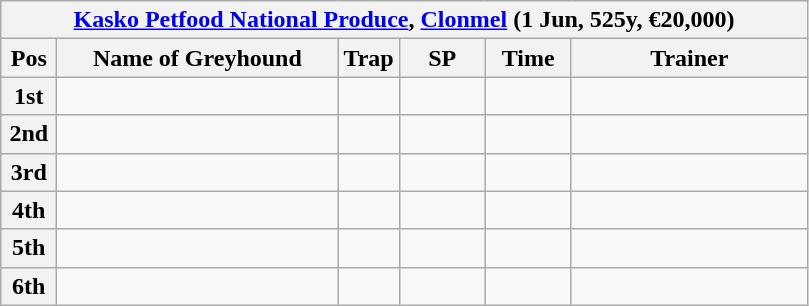<table class="wikitable">
<tr>
<th colspan="6"><a href='#'>Kasko Petfood National Produce</a>, <a href='#'>Clonmel</a> (1 Jun, 525y, €20,000)</th>
</tr>
<tr>
<th width=30>Pos</th>
<th width=180>Name of Greyhound</th>
<th width=30>Trap</th>
<th width=50>SP</th>
<th width=50>Time</th>
<th width=150>Trainer</th>
</tr>
<tr>
<th>1st</th>
<td></td>
<td></td>
<td></td>
<td></td>
<td></td>
</tr>
<tr>
<th>2nd</th>
<td></td>
<td></td>
<td></td>
<td></td>
<td></td>
</tr>
<tr>
<th>3rd</th>
<td></td>
<td></td>
<td></td>
<td></td>
<td></td>
</tr>
<tr>
<th>4th</th>
<td></td>
<td></td>
<td></td>
<td></td>
<td></td>
</tr>
<tr>
<th>5th</th>
<td></td>
<td></td>
<td></td>
<td></td>
<td></td>
</tr>
<tr>
<th>6th</th>
<td></td>
<td></td>
<td></td>
<td></td>
<td></td>
</tr>
</table>
